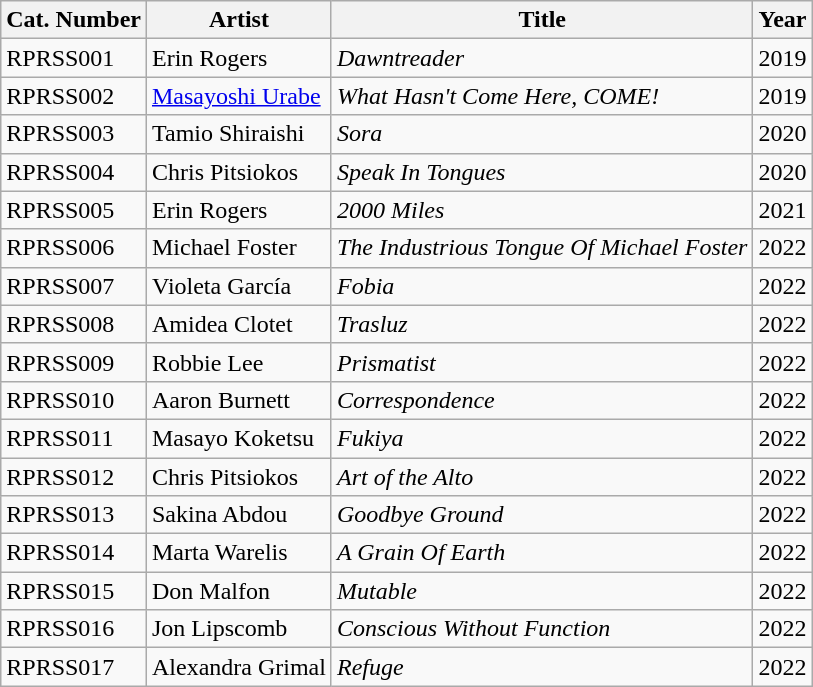<table class="wikitable sortable">
<tr>
<th>Cat. Number</th>
<th>Artist</th>
<th>Title</th>
<th>Year</th>
</tr>
<tr>
<td>RPRSS001</td>
<td>Erin Rogers</td>
<td><em>Dawntreader</em></td>
<td>2019</td>
</tr>
<tr>
<td>RPRSS002</td>
<td><a href='#'>Masayoshi Urabe</a></td>
<td><em>What Hasn't Come Here, COME!</em></td>
<td>2019</td>
</tr>
<tr>
<td>RPRSS003</td>
<td>Tamio Shiraishi</td>
<td><em>Sora</em></td>
<td>2020</td>
</tr>
<tr>
<td>RPRSS004</td>
<td>Chris Pitsiokos</td>
<td><em>Speak In Tongues</em></td>
<td>2020</td>
</tr>
<tr>
<td>RPRSS005</td>
<td>Erin Rogers</td>
<td><em>2000 Miles</em></td>
<td>2021</td>
</tr>
<tr>
<td>RPRSS006</td>
<td>Michael Foster</td>
<td><em>The Industrious Tongue Of Michael Foster</em></td>
<td>2022</td>
</tr>
<tr>
<td>RPRSS007</td>
<td>Violeta García</td>
<td><em>Fobia</em></td>
<td>2022</td>
</tr>
<tr>
<td>RPRSS008</td>
<td>Amidea Clotet</td>
<td><em>Trasluz</em></td>
<td>2022</td>
</tr>
<tr>
<td>RPRSS009</td>
<td>Robbie Lee</td>
<td><em>Prismatist</em></td>
<td>2022</td>
</tr>
<tr>
<td>RPRSS010</td>
<td>Aaron Burnett</td>
<td><em>Correspondence</em></td>
<td>2022</td>
</tr>
<tr>
<td>RPRSS011</td>
<td>Masayo Koketsu</td>
<td><em>Fukiya</em></td>
<td>2022</td>
</tr>
<tr>
<td>RPRSS012</td>
<td>Chris Pitsiokos</td>
<td><em>Art of the Alto</em></td>
<td>2022</td>
</tr>
<tr>
<td>RPRSS013</td>
<td>Sakina Abdou</td>
<td><em>Goodbye Ground</em></td>
<td>2022</td>
</tr>
<tr>
<td>RPRSS014</td>
<td>Marta Warelis</td>
<td><em>A Grain Of Earth</em></td>
<td>2022</td>
</tr>
<tr>
<td>RPRSS015</td>
<td>Don Malfon</td>
<td><em>Mutable</em></td>
<td>2022</td>
</tr>
<tr>
<td>RPRSS016</td>
<td>Jon Lipscomb</td>
<td><em>Conscious Without Function</em></td>
<td>2022</td>
</tr>
<tr>
<td>RPRSS017</td>
<td>Alexandra Grimal</td>
<td><em>Refuge</em></td>
<td>2022</td>
</tr>
</table>
